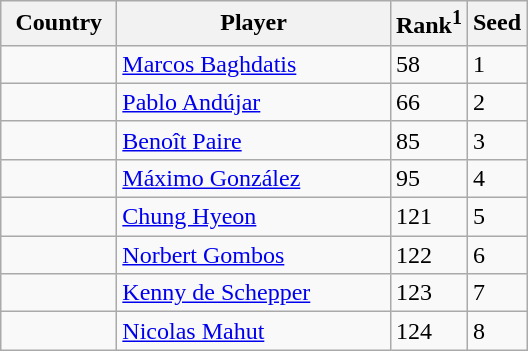<table class="sortable wikitable">
<tr>
<th width="70">Country</th>
<th width="175">Player</th>
<th>Rank<sup>1</sup></th>
<th>Seed</th>
</tr>
<tr>
<td></td>
<td><a href='#'>Marcos Baghdatis</a></td>
<td>58</td>
<td>1</td>
</tr>
<tr>
<td></td>
<td><a href='#'>Pablo Andújar</a></td>
<td>66</td>
<td>2</td>
</tr>
<tr>
<td></td>
<td><a href='#'>Benoît Paire</a></td>
<td>85</td>
<td>3</td>
</tr>
<tr>
<td></td>
<td><a href='#'>Máximo González</a></td>
<td>95</td>
<td>4</td>
</tr>
<tr>
<td></td>
<td><a href='#'>Chung Hyeon</a></td>
<td>121</td>
<td>5</td>
</tr>
<tr>
<td></td>
<td><a href='#'>Norbert Gombos</a></td>
<td>122</td>
<td>6</td>
</tr>
<tr>
<td></td>
<td><a href='#'>Kenny de Schepper</a></td>
<td>123</td>
<td>7</td>
</tr>
<tr>
<td></td>
<td><a href='#'>Nicolas Mahut</a></td>
<td>124</td>
<td>8</td>
</tr>
</table>
